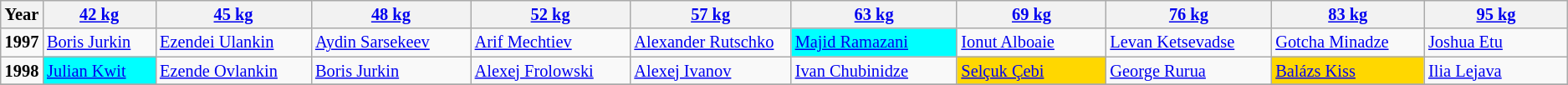<table class="wikitable sortable"  style="font-size: 85%">
<tr>
<th>Year</th>
<th width=200><a href='#'>42 kg</a></th>
<th width=275><a href='#'>45 kg</a></th>
<th width=275><a href='#'>48 kg</a></th>
<th width=275><a href='#'>52 kg</a></th>
<th width=275><a href='#'>57 kg</a></th>
<th width=275><a href='#'>63 kg</a></th>
<th width=275><a href='#'>69 kg</a></th>
<th width=275><a href='#'>76 kg</a></th>
<th width=275><a href='#'>83 kg</a></th>
<th width=275><a href='#'>95 kg</a></th>
</tr>
<tr>
<td><strong>1997</strong></td>
<td> <a href='#'>Boris Jurkin</a></td>
<td> <a href='#'>Ezendei Ulankin</a></td>
<td> <a href='#'>Aydin Sarsekeev</a></td>
<td> <a href='#'>Arif Mechtiev</a></td>
<td> <a href='#'>Alexander Rutschko</a></td>
<td bgcolor="aqua"> <a href='#'>Majid Ramazani</a></td>
<td> <a href='#'>Ionut Alboaie</a></td>
<td> <a href='#'>Levan Ketsevadse</a></td>
<td> <a href='#'>Gotcha Minadze</a></td>
<td> <a href='#'>Joshua Etu</a></td>
</tr>
<tr>
<td><strong>1998</strong></td>
<td bgcolor="aqua"> <a href='#'>Julian Kwit</a></td>
<td> <a href='#'>Ezende Ovlankin</a></td>
<td> <a href='#'>Boris Jurkin</a></td>
<td> <a href='#'>Alexej Frolowski</a></td>
<td> <a href='#'>Alexej Ivanov</a></td>
<td> <a href='#'>Ivan Chubinidze</a></td>
<td bgcolor="gold"> <a href='#'>Selçuk Çebi</a></td>
<td> <a href='#'>George Rurua</a></td>
<td bgcolor="gold"> <a href='#'>Balázs Kiss</a></td>
<td> <a href='#'>Ilia Lejava</a></td>
</tr>
<tr>
</tr>
</table>
